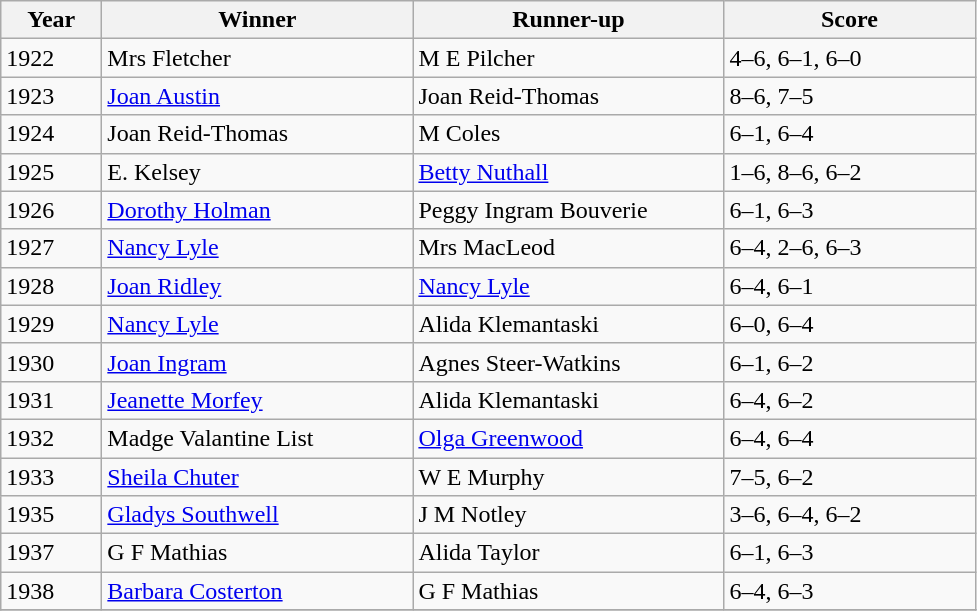<table class="wikitable">
<tr>
<th style="width:60px;">Year</th>
<th style="width:200px;">Winner</th>
<th style="width:200px;">Runner-up</th>
<th style="width:160px;">Score</th>
</tr>
<tr>
<td>1922</td>
<td> Mrs Fletcher</td>
<td> M E Pilcher</td>
<td>4–6, 6–1, 6–0</td>
</tr>
<tr>
<td>1923</td>
<td> <a href='#'>Joan Austin</a></td>
<td> Joan Reid-Thomas</td>
<td>8–6, 7–5</td>
</tr>
<tr>
<td>1924</td>
<td> Joan Reid-Thomas</td>
<td> M Coles</td>
<td>6–1, 6–4</td>
</tr>
<tr>
<td>1925</td>
<td> E. Kelsey</td>
<td> <a href='#'>Betty Nuthall</a></td>
<td>1–6, 8–6, 6–2</td>
</tr>
<tr>
<td>1926</td>
<td> <a href='#'>Dorothy Holman</a></td>
<td> Peggy Ingram Bouverie</td>
<td>6–1, 6–3</td>
</tr>
<tr>
<td>1927</td>
<td> <a href='#'>Nancy Lyle</a></td>
<td> Mrs MacLeod</td>
<td>6–4, 2–6, 6–3</td>
</tr>
<tr>
<td>1928</td>
<td> <a href='#'>Joan Ridley</a></td>
<td> <a href='#'>Nancy Lyle</a></td>
<td>6–4, 6–1</td>
</tr>
<tr>
<td>1929</td>
<td> <a href='#'>Nancy Lyle</a></td>
<td> Alida Klemantaski</td>
<td>6–0, 6–4</td>
</tr>
<tr>
<td>1930</td>
<td> <a href='#'>Joan Ingram</a></td>
<td> Agnes Steer-Watkins</td>
<td>6–1, 6–2</td>
</tr>
<tr>
<td>1931</td>
<td> <a href='#'>Jeanette Morfey</a></td>
<td> Alida Klemantaski</td>
<td>6–4, 6–2</td>
</tr>
<tr>
<td>1932</td>
<td> Madge Valantine List</td>
<td> <a href='#'>Olga Greenwood</a></td>
<td>6–4, 6–4</td>
</tr>
<tr>
<td>1933</td>
<td> <a href='#'>Sheila Chuter </a></td>
<td> W E Murphy</td>
<td>7–5, 6–2</td>
</tr>
<tr>
<td>1935</td>
<td> <a href='#'>Gladys Southwell</a></td>
<td> J M Notley</td>
<td>3–6, 6–4, 6–2</td>
</tr>
<tr>
<td>1937</td>
<td> G F Mathias</td>
<td> Alida Taylor</td>
<td>6–1, 6–3</td>
</tr>
<tr>
<td>1938</td>
<td> <a href='#'>Barbara Costerton</a></td>
<td> G F Mathias</td>
<td>6–4, 6–3</td>
</tr>
<tr>
</tr>
</table>
